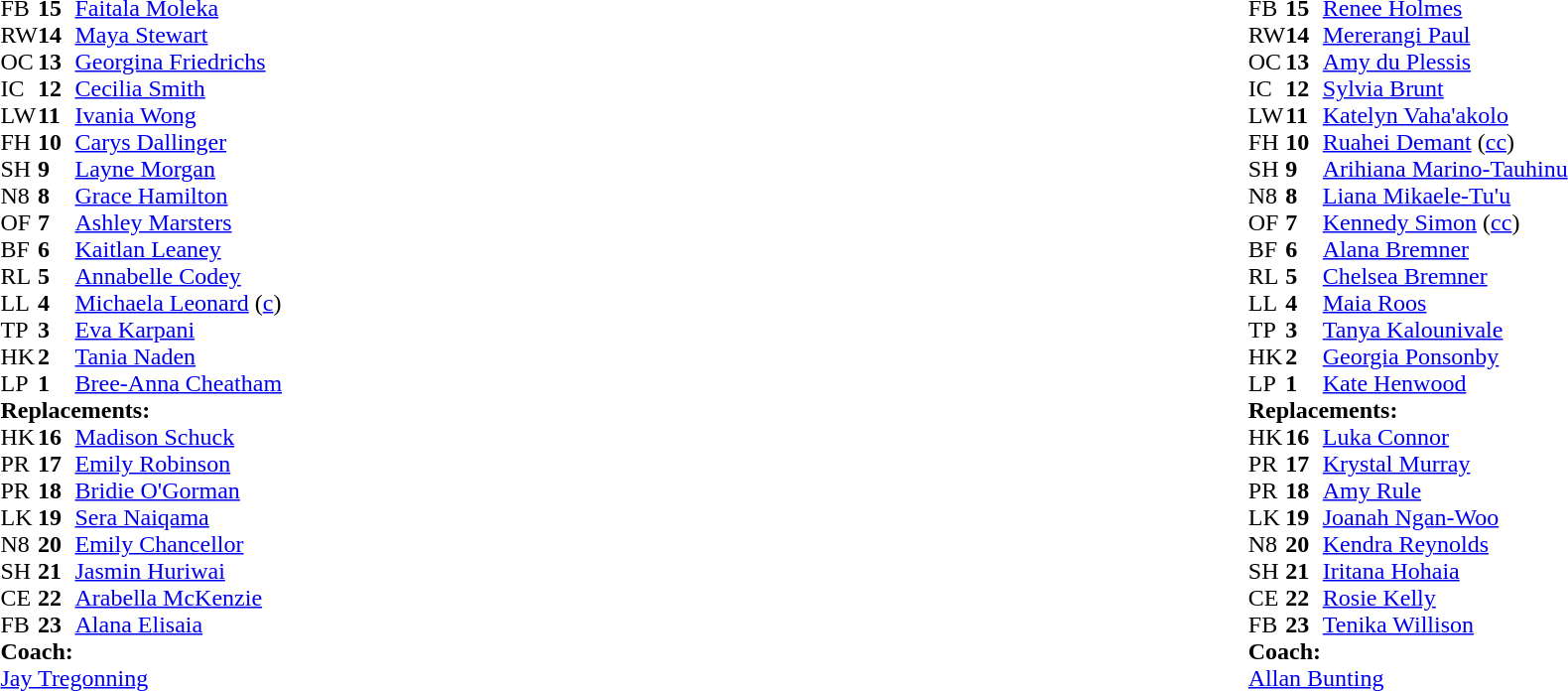<table style="width:100%">
<tr>
<td style="vertical-align:top; width:50%"><br><table cellpadding="0" cellspacing="0">
<tr>
<th width="25"></th>
<th width="25"></th>
</tr>
<tr>
<td>FB</td>
<td><strong>15</strong></td>
<td><a href='#'>Faitala Moleka</a></td>
</tr>
<tr>
<td>RW</td>
<td><strong>14</strong></td>
<td><a href='#'>Maya Stewart</a></td>
</tr>
<tr>
<td>OC</td>
<td><strong>13</strong></td>
<td><a href='#'>Georgina Friedrichs</a></td>
</tr>
<tr>
<td>IC</td>
<td><strong>12</strong></td>
<td><a href='#'>Cecilia Smith</a></td>
</tr>
<tr>
<td>LW</td>
<td><strong>11</strong></td>
<td><a href='#'>Ivania Wong</a></td>
</tr>
<tr>
<td>FH</td>
<td><strong>10</strong></td>
<td><a href='#'>Carys Dallinger</a></td>
</tr>
<tr>
<td>SH</td>
<td><strong>9</strong></td>
<td><a href='#'>Layne Morgan</a></td>
</tr>
<tr>
<td>N8</td>
<td><strong>8</strong></td>
<td><a href='#'>Grace Hamilton</a></td>
</tr>
<tr>
<td>OF</td>
<td><strong>7</strong></td>
<td><a href='#'>Ashley Marsters</a></td>
</tr>
<tr>
<td>BF</td>
<td><strong>6</strong></td>
<td><a href='#'>Kaitlan Leaney</a></td>
</tr>
<tr>
<td>RL</td>
<td><strong>5</strong></td>
<td><a href='#'>Annabelle Codey</a></td>
</tr>
<tr>
<td>LL</td>
<td><strong>4</strong></td>
<td><a href='#'>Michaela Leonard</a> (<a href='#'>c</a>)</td>
</tr>
<tr>
<td>TP</td>
<td><strong>3</strong></td>
<td><a href='#'>Eva Karpani</a></td>
</tr>
<tr>
<td>HK</td>
<td><strong>2</strong></td>
<td><a href='#'>Tania Naden</a></td>
</tr>
<tr>
<td>LP</td>
<td><strong>1</strong></td>
<td><a href='#'>Bree-Anna Cheatham</a></td>
</tr>
<tr>
<td colspan="3"><strong>Replacements:</strong></td>
</tr>
<tr>
<td>HK</td>
<td><strong>16</strong></td>
<td><a href='#'>Madison Schuck</a></td>
</tr>
<tr>
<td>PR</td>
<td><strong>17</strong></td>
<td><a href='#'>Emily Robinson</a></td>
</tr>
<tr>
<td>PR</td>
<td><strong>18</strong></td>
<td><a href='#'>Bridie O'Gorman</a></td>
</tr>
<tr>
<td>LK</td>
<td><strong>19</strong></td>
<td><a href='#'>Sera Naiqama</a></td>
</tr>
<tr>
<td>N8</td>
<td><strong>20</strong></td>
<td><a href='#'>Emily Chancellor</a></td>
</tr>
<tr>
<td>SH</td>
<td><strong>21</strong></td>
<td><a href='#'>Jasmin Huriwai</a></td>
</tr>
<tr>
<td>CE</td>
<td><strong>22</strong></td>
<td><a href='#'>Arabella McKenzie</a></td>
</tr>
<tr>
<td>FB</td>
<td><strong>23</strong></td>
<td><a href='#'>Alana Elisaia</a></td>
</tr>
<tr>
<td colspan="3"><strong>Coach:</strong></td>
</tr>
<tr>
<td colspan="4"> <a href='#'>Jay Tregonning</a></td>
</tr>
</table>
</td>
<td style="vertical-align:top"></td>
<td style="vertical-align:top; width:50%"><br><table cellpadding="0" cellspacing="0" style="margin:auto">
<tr>
<th width="25"></th>
<th width="25"></th>
</tr>
<tr>
<td>FB</td>
<td><strong>15</strong></td>
<td><a href='#'>Renee Holmes</a></td>
</tr>
<tr>
<td>RW</td>
<td><strong>14</strong></td>
<td><a href='#'>Mererangi Paul</a></td>
</tr>
<tr>
<td>OC</td>
<td><strong>13</strong></td>
<td><a href='#'>Amy du Plessis</a></td>
</tr>
<tr>
<td>IC</td>
<td><strong>12</strong></td>
<td><a href='#'>Sylvia Brunt</a></td>
</tr>
<tr>
<td>LW</td>
<td><strong>11</strong></td>
<td><a href='#'>Katelyn Vaha'akolo</a></td>
</tr>
<tr>
<td>FH</td>
<td><strong>10</strong></td>
<td><a href='#'>Ruahei Demant</a>  (<a href='#'>cc</a>)</td>
</tr>
<tr>
<td>SH</td>
<td><strong>9</strong></td>
<td><a href='#'>Arihiana Marino-Tauhinu</a></td>
</tr>
<tr>
<td>N8</td>
<td><strong>8</strong></td>
<td><a href='#'>Liana Mikaele-Tu'u</a></td>
</tr>
<tr>
<td>OF</td>
<td><strong>7</strong></td>
<td><a href='#'>Kennedy Simon</a> (<a href='#'>cc</a>)</td>
</tr>
<tr>
<td>BF</td>
<td><strong>6</strong></td>
<td><a href='#'>Alana Bremner</a></td>
</tr>
<tr>
<td>RL</td>
<td><strong>5</strong></td>
<td><a href='#'>Chelsea Bremner</a></td>
</tr>
<tr>
<td>LL</td>
<td><strong>4</strong></td>
<td><a href='#'>Maia Roos</a></td>
</tr>
<tr>
<td>TP</td>
<td><strong>3</strong></td>
<td><a href='#'>Tanya Kalounivale</a></td>
</tr>
<tr>
<td>HK</td>
<td><strong>2</strong></td>
<td><a href='#'>Georgia Ponsonby</a></td>
</tr>
<tr>
<td>LP</td>
<td><strong>1</strong></td>
<td><a href='#'>Kate Henwood</a></td>
</tr>
<tr>
<td colspan="3"><strong>Replacements:</strong></td>
</tr>
<tr>
<td>HK</td>
<td><strong>16</strong></td>
<td><a href='#'>Luka Connor</a></td>
</tr>
<tr>
<td>PR</td>
<td><strong>17</strong></td>
<td><a href='#'>Krystal Murray</a></td>
</tr>
<tr>
<td>PR</td>
<td><strong>18</strong></td>
<td><a href='#'>Amy Rule</a></td>
</tr>
<tr>
<td>LK</td>
<td><strong>19</strong></td>
<td><a href='#'>Joanah Ngan-Woo</a></td>
</tr>
<tr>
<td>N8</td>
<td><strong>20</strong></td>
<td><a href='#'>Kendra Reynolds</a></td>
</tr>
<tr>
<td>SH</td>
<td><strong>21</strong></td>
<td><a href='#'>Iritana Hohaia</a></td>
</tr>
<tr>
<td>CE</td>
<td><strong>22</strong></td>
<td><a href='#'>Rosie Kelly</a></td>
</tr>
<tr>
<td>FB</td>
<td><strong>23</strong></td>
<td><a href='#'>Tenika Willison</a></td>
</tr>
<tr>
<td colspan="3"><strong>Coach:</strong></td>
</tr>
<tr>
<td colspan="4"> <a href='#'>Allan Bunting</a></td>
</tr>
</table>
</td>
</tr>
</table>
